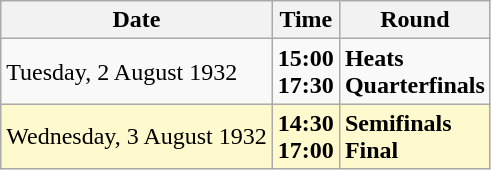<table class="wikitable">
<tr>
<th>Date</th>
<th>Time</th>
<th>Round</th>
</tr>
<tr>
<td>Tuesday, 2 August 1932</td>
<td><strong>15:00</strong><br><strong>17:30</strong></td>
<td><strong>Heats</strong><br><strong>Quarterfinals</strong></td>
</tr>
<tr style=background:lemonchiffon>
<td>Wednesday, 3 August 1932</td>
<td><strong>14:30</strong><br><strong>17:00</strong></td>
<td><strong>Semifinals</strong><br><strong>Final</strong></td>
</tr>
</table>
